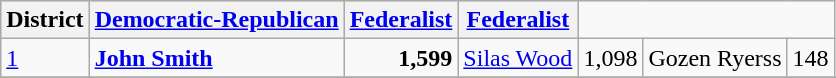<table class=wikitable>
<tr bgcolor=lightgrey>
<th>District</th>
<th><a href='#'>Democratic-Republican</a></th>
<th><a href='#'>Federalist</a></th>
<th><a href='#'>Federalist</a></th>
</tr>
<tr>
<td><a href='#'>1</a></td>
<td><strong><a href='#'>John Smith</a></strong></td>
<td align="right"><strong>1,599</strong></td>
<td><a href='#'>Silas Wood</a></td>
<td align="right">1,098</td>
<td>Gozen Ryerss</td>
<td align="right">148</td>
</tr>
<tr>
</tr>
</table>
